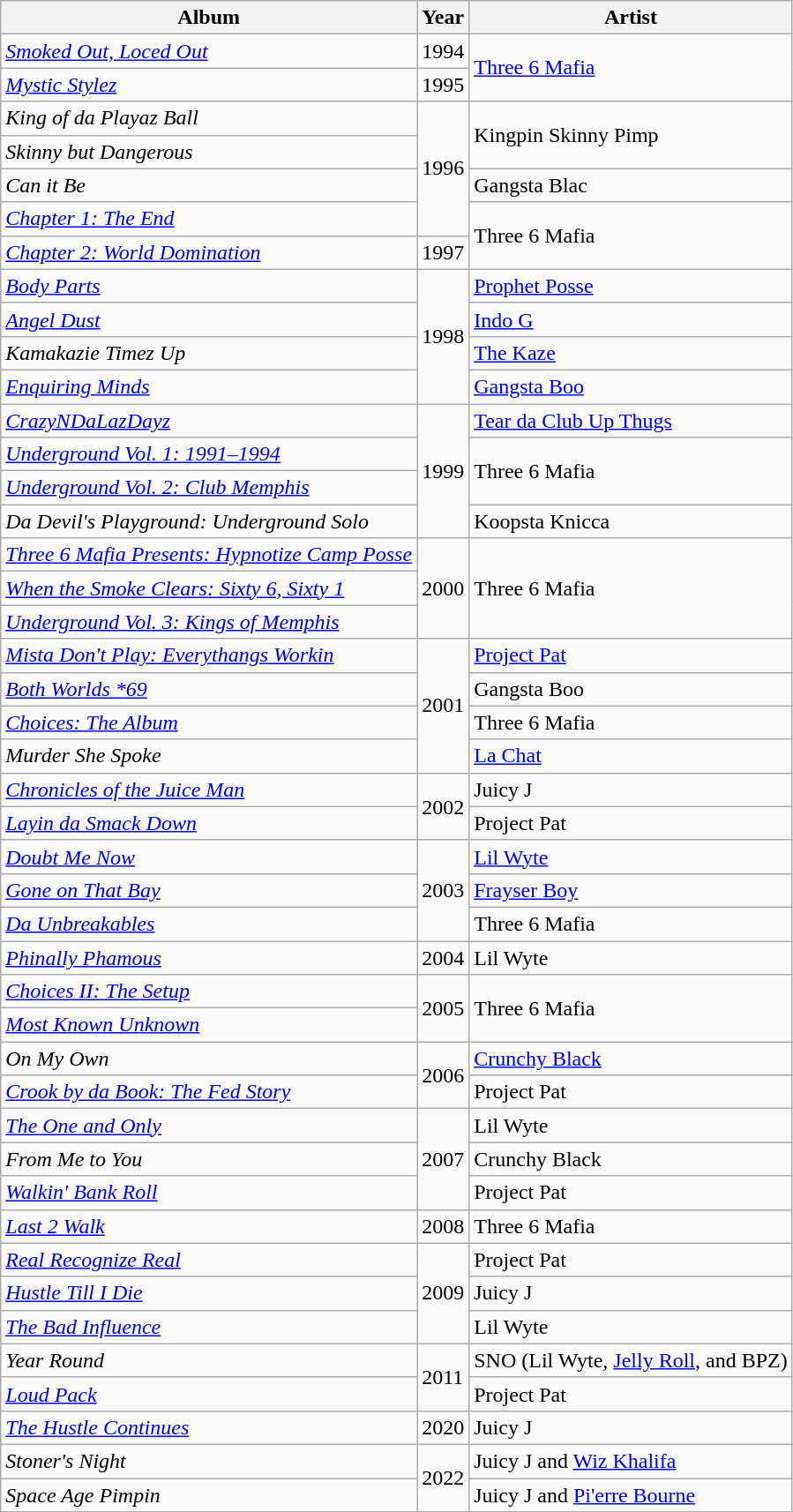<table class="wikitable">
<tr>
<th>Album</th>
<th>Year</th>
<th>Artist</th>
</tr>
<tr>
<td><em><a href='#'>Smoked Out, Loced Out</a></em></td>
<td>1994</td>
<td rowspan="2"><a href='#'>Three 6 Mafia</a></td>
</tr>
<tr>
<td><em><a href='#'>Mystic Stylez</a></em></td>
<td>1995</td>
</tr>
<tr>
<td><em>King of da Playaz Ball</em></td>
<td rowspan="4">1996</td>
<td rowspan="2">Kingpin Skinny Pimp</td>
</tr>
<tr>
<td><em>Skinny but Dangerous</em></td>
</tr>
<tr>
<td><em>Can it Be</em></td>
<td>Gangsta Blac</td>
</tr>
<tr>
<td><em><a href='#'>Chapter 1: The End</a></em></td>
<td rowspan="2">Three 6 Mafia</td>
</tr>
<tr>
<td><em><a href='#'>Chapter 2: World Domination</a></em></td>
<td>1997</td>
</tr>
<tr>
<td><em><a href='#'>Body Parts</a></em></td>
<td rowspan="4">1998</td>
<td><a href='#'>Prophet Posse</a></td>
</tr>
<tr>
<td><em><a href='#'>Angel Dust</a></em></td>
<td><a href='#'>Indo G</a></td>
</tr>
<tr>
<td><em>Kamakazie Timez Up</em></td>
<td><a href='#'>The Kaze</a></td>
</tr>
<tr>
<td><em><a href='#'>Enquiring Minds</a></em></td>
<td><a href='#'>Gangsta Boo</a></td>
</tr>
<tr>
<td><em><a href='#'>CrazyNDaLazDayz</a></em></td>
<td rowspan="4">1999</td>
<td><a href='#'>Tear da Club Up Thugs</a></td>
</tr>
<tr>
<td><em><a href='#'>Underground Vol. 1: 1991–1994</a></em></td>
<td rowspan="2">Three 6 Mafia</td>
</tr>
<tr>
<td><em><a href='#'>Underground Vol. 2: Club Memphis</a></em></td>
</tr>
<tr>
<td><em>Da Devil's Playground: Underground Solo</em></td>
<td>Koopsta Knicca</td>
</tr>
<tr>
<td><em><a href='#'>Three 6 Mafia Presents: Hypnotize Camp Posse</a></em></td>
<td rowspan="3">2000</td>
<td rowspan="3">Three 6 Mafia</td>
</tr>
<tr>
<td><em><a href='#'>When the Smoke Clears: Sixty 6, Sixty 1</a></em></td>
</tr>
<tr>
<td><em><a href='#'>Underground Vol. 3: Kings of Memphis</a></em></td>
</tr>
<tr>
<td><em><a href='#'>Mista Don't Play: Everythangs Workin</a></em></td>
<td rowspan="4">2001</td>
<td><a href='#'>Project Pat</a></td>
</tr>
<tr>
<td><em><a href='#'>Both Worlds *69</a></em></td>
<td>Gangsta Boo</td>
</tr>
<tr>
<td><em><a href='#'>Choices: The Album</a></em></td>
<td>Three 6 Mafia</td>
</tr>
<tr>
<td><em>Murder She Spoke</em></td>
<td><a href='#'>La Chat</a></td>
</tr>
<tr>
<td><em><a href='#'>Chronicles of the Juice Man</a></em></td>
<td rowspan="2">2002</td>
<td>Juicy J</td>
</tr>
<tr>
<td><em><a href='#'>Layin da Smack Down</a></em></td>
<td>Project Pat</td>
</tr>
<tr>
<td><em><a href='#'>Doubt Me Now</a></em></td>
<td rowspan="3">2003</td>
<td><a href='#'>Lil Wyte</a></td>
</tr>
<tr>
<td><em><a href='#'>Gone on That Bay</a></em></td>
<td><a href='#'>Frayser Boy</a></td>
</tr>
<tr>
<td><em><a href='#'>Da Unbreakables</a></em></td>
<td>Three 6 Mafia</td>
</tr>
<tr>
<td><em><a href='#'>Phinally Phamous</a></em></td>
<td>2004</td>
<td>Lil Wyte</td>
</tr>
<tr>
<td><em><a href='#'>Choices II: The Setup</a></em></td>
<td rowspan="2">2005</td>
<td rowspan="2">Three 6 Mafia</td>
</tr>
<tr>
<td><em><a href='#'>Most Known Unknown</a></em></td>
</tr>
<tr>
<td><em>On My Own</em></td>
<td rowspan="2">2006</td>
<td><a href='#'>Crunchy Black</a></td>
</tr>
<tr>
<td><em><a href='#'>Crook by da Book: The Fed Story</a></em></td>
<td>Project Pat</td>
</tr>
<tr>
<td><a href='#'><em>The One and Only</em></a></td>
<td rowspan="3">2007</td>
<td>Lil Wyte</td>
</tr>
<tr>
<td><em>From Me to You</em></td>
<td>Crunchy Black</td>
</tr>
<tr>
<td><em><a href='#'>Walkin' Bank Roll</a></em></td>
<td>Project Pat</td>
</tr>
<tr>
<td><em><a href='#'>Last 2 Walk</a></em></td>
<td>2008</td>
<td>Three 6 Mafia</td>
</tr>
<tr>
<td><em><a href='#'>Real Recognize Real</a></em></td>
<td rowspan="3">2009</td>
<td>Project Pat</td>
</tr>
<tr>
<td><em><a href='#'>Hustle Till I Die</a></em></td>
<td>Juicy J</td>
</tr>
<tr>
<td><em><a href='#'>The Bad Influence</a></em></td>
<td>Lil Wyte</td>
</tr>
<tr>
<td><em>Year Round</em></td>
<td rowspan="2">2011</td>
<td>SNO (Lil Wyte, <a href='#'>Jelly Roll</a>, and BPZ)</td>
</tr>
<tr>
<td><a href='#'><em>Loud Pack</em></a></td>
<td>Project Pat</td>
</tr>
<tr>
<td><em><a href='#'>The Hustle Continues</a></em></td>
<td>2020</td>
<td>Juicy J</td>
</tr>
<tr>
<td><em>Stoner's Night</em></td>
<td rowspan="2">2022</td>
<td>Juicy J and <a href='#'>Wiz Khalifa</a></td>
</tr>
<tr>
<td><em>Space Age Pimpin</em></td>
<td>Juicy J and <a href='#'>Pi'erre Bourne</a></td>
</tr>
</table>
